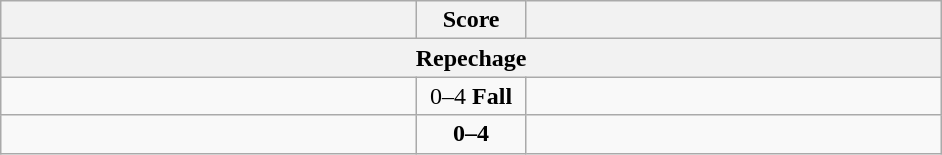<table class="wikitable" style="text-align: left;">
<tr>
<th align="right" width="270"></th>
<th width="65">Score</th>
<th align="left" width="270"></th>
</tr>
<tr>
<th colspan="3">Repechage</th>
</tr>
<tr>
<td></td>
<td align=center>0–4 <strong>Fall</strong></td>
<td><strong></strong></td>
</tr>
<tr>
<td></td>
<td align=center><strong>0–4</strong></td>
<td><strong></strong></td>
</tr>
</table>
